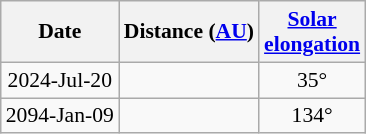<table class="wikitable sortable" style="text-align:center; font-size: 0.9em;">
<tr>
<th>Date</th>
<th>Distance (<a href='#'>AU</a>)</th>
<th><a href='#'>Solar<br>elongation</a></th>
</tr>
<tr>
<td>2024-Jul-20</td>
<td></td>
<td>35°</td>
</tr>
<tr>
<td>2094-Jan-09</td>
<td></td>
<td>134°</td>
</tr>
</table>
